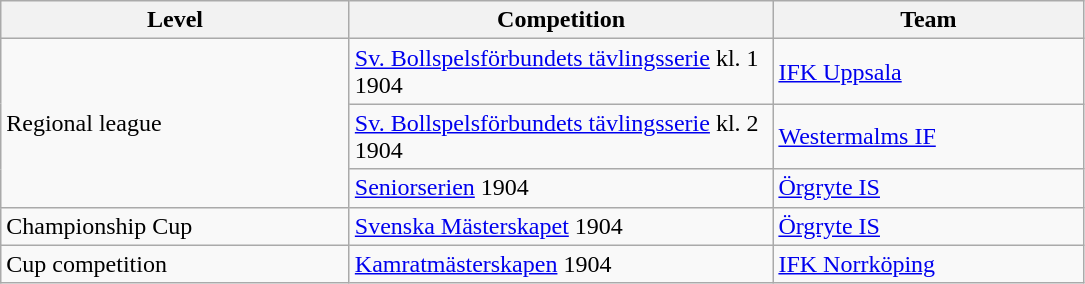<table class="wikitable" style="text-align: left;">
<tr>
<th style="width: 225px;">Level</th>
<th style="width: 275px;">Competition</th>
<th style="width: 200px;">Team</th>
</tr>
<tr>
<td rowspan=3>Regional league</td>
<td><a href='#'>Sv. Bollspelsförbundets tävlingsserie</a> kl. 1 1904</td>
<td><a href='#'>IFK Uppsala</a></td>
</tr>
<tr>
<td><a href='#'>Sv. Bollspelsförbundets tävlingsserie</a> kl. 2 1904</td>
<td><a href='#'>Westermalms IF</a></td>
</tr>
<tr>
<td><a href='#'>Seniorserien</a> 1904</td>
<td><a href='#'>Örgryte IS</a></td>
</tr>
<tr>
<td>Championship Cup</td>
<td><a href='#'>Svenska Mästerskapet</a> 1904</td>
<td><a href='#'>Örgryte IS</a></td>
</tr>
<tr>
<td>Cup competition</td>
<td><a href='#'>Kamratmästerskapen</a> 1904</td>
<td><a href='#'>IFK Norrköping</a></td>
</tr>
</table>
